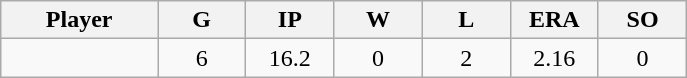<table class="wikitable sortable">
<tr>
<th bgcolor="#DDDDFF" width="16%">Player</th>
<th bgcolor="#DDDDFF" width="9%">G</th>
<th bgcolor="#DDDDFF" width="9%">IP</th>
<th bgcolor="#DDDDFF" width="9%">W</th>
<th bgcolor="#DDDDFF" width="9%">L</th>
<th bgcolor="#DDDDFF" width="9%">ERA</th>
<th bgcolor="#DDDDFF" width="9%">SO</th>
</tr>
<tr align="center">
<td></td>
<td>6</td>
<td>16.2</td>
<td>0</td>
<td>2</td>
<td>2.16</td>
<td>0</td>
</tr>
</table>
